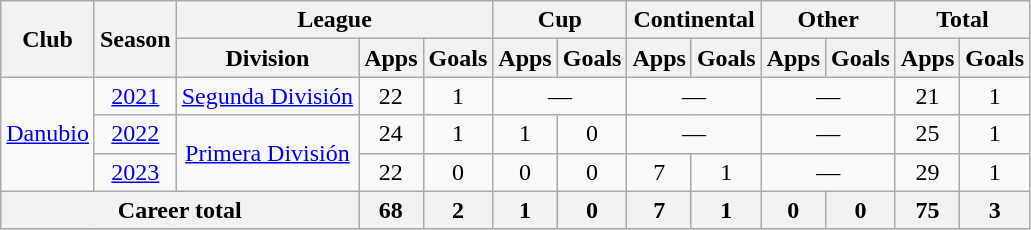<table class="wikitable" Style="text-align: center">
<tr>
<th rowspan="2">Club</th>
<th rowspan="2">Season</th>
<th colspan="3">League</th>
<th colspan="2">Cup</th>
<th colspan="2">Continental</th>
<th colspan="2">Other</th>
<th colspan="2">Total</th>
</tr>
<tr>
<th>Division</th>
<th>Apps</th>
<th>Goals</th>
<th>Apps</th>
<th>Goals</th>
<th>Apps</th>
<th>Goals</th>
<th>Apps</th>
<th>Goals</th>
<th>Apps</th>
<th>Goals</th>
</tr>
<tr>
<td rowspan="3"><a href='#'>Danubio</a></td>
<td><a href='#'>2021</a></td>
<td><a href='#'>Segunda División</a></td>
<td>22</td>
<td>1</td>
<td colspan="2">—</td>
<td colspan="2">—</td>
<td colspan="2">—</td>
<td>21</td>
<td>1</td>
</tr>
<tr>
<td><a href='#'>2022</a></td>
<td rowspan="2"><a href='#'>Primera División</a></td>
<td>24</td>
<td>1</td>
<td>1</td>
<td>0</td>
<td colspan="2">—</td>
<td colspan="2">—</td>
<td>25</td>
<td>1</td>
</tr>
<tr>
<td><a href='#'>2023</a></td>
<td>22</td>
<td>0</td>
<td>0</td>
<td>0</td>
<td>7</td>
<td>1</td>
<td colspan="2">—</td>
<td>29</td>
<td>1</td>
</tr>
<tr>
<th colspan="3">Career total</th>
<th>68</th>
<th>2</th>
<th>1</th>
<th>0</th>
<th>7</th>
<th>1</th>
<th>0</th>
<th>0</th>
<th>75</th>
<th>3</th>
</tr>
</table>
